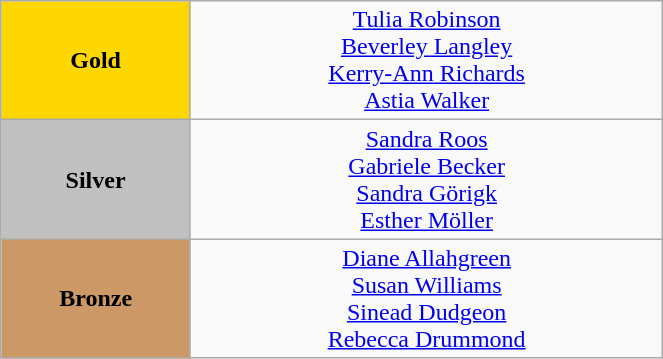<table class="wikitable" style="text-align:center; " width="35%">
<tr>
<td bgcolor="gold"><strong>Gold</strong></td>
<td><a href='#'>Tulia Robinson</a><br><a href='#'>Beverley Langley</a><br><a href='#'>Kerry-Ann Richards</a><br><a href='#'>Astia Walker</a><br>  <small><em></em></small></td>
</tr>
<tr>
<td bgcolor="silver"><strong>Silver</strong></td>
<td><a href='#'>Sandra Roos</a><br><a href='#'>Gabriele Becker</a><br><a href='#'>Sandra Görigk</a><br><a href='#'>Esther Möller</a><br>  <small><em></em></small></td>
</tr>
<tr>
<td bgcolor="CC9966"><strong>Bronze</strong></td>
<td><a href='#'>Diane Allahgreen</a><br><a href='#'>Susan Williams</a><br><a href='#'>Sinead Dudgeon</a><br><a href='#'>Rebecca Drummond</a><br>  <small><em></em></small></td>
</tr>
</table>
